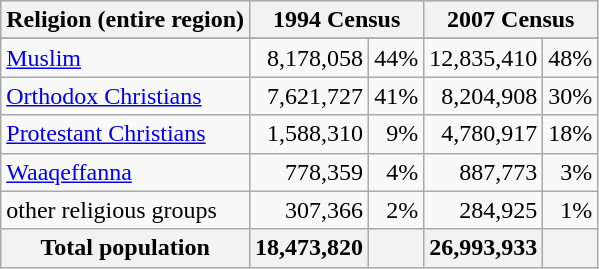<table class="wikitable" style="text-align: right;">
<tr bgcolor="#e0e0e0">
<th rowspan="1">Religion (entire region)</th>
<th colspan="2">1994 Census</th>
<th colspan="2">2007 Census</th>
</tr>
<tr bgcolor="#e0e0e0">
</tr>
<tr>
<td align="left"><a href='#'>Muslim</a></td>
<td>8,178,058</td>
<td>44%</td>
<td>12,835,410</td>
<td>48%</td>
</tr>
<tr>
<td align="left"><a href='#'>Orthodox Christians</a></td>
<td>7,621,727</td>
<td>41%</td>
<td>8,204,908</td>
<td>30%</td>
</tr>
<tr>
<td align="left"><a href='#'>Protestant Christians</a></td>
<td>1,588,310</td>
<td>9%</td>
<td>4,780,917</td>
<td>18%</td>
</tr>
<tr>
<td align="left"><a href='#'>Waaqeffanna</a></td>
<td>778,359</td>
<td>4%</td>
<td>887,773</td>
<td>3%</td>
</tr>
<tr>
<td align="left">other religious groups</td>
<td>307,366</td>
<td>2%</td>
<td>284,925</td>
<td>1%</td>
</tr>
<tr>
<th align="left">Total population</th>
<th>18,473,820</th>
<th></th>
<th>26,993,933</th>
<th></th>
</tr>
</table>
